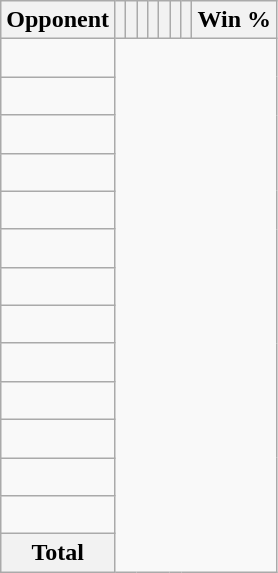<table class="wikitable sortable collapsible collapsed" style="text-align: center;">
<tr>
<th>Opponent</th>
<th></th>
<th></th>
<th></th>
<th></th>
<th></th>
<th></th>
<th></th>
<th>Win %</th>
</tr>
<tr>
<td align="left"><br></td>
</tr>
<tr>
<td align="left"><br></td>
</tr>
<tr>
<td align="left"><br></td>
</tr>
<tr>
<td align="left"><br></td>
</tr>
<tr>
<td align="left"><br></td>
</tr>
<tr>
<td align="left"><br></td>
</tr>
<tr>
<td align="left"><br></td>
</tr>
<tr>
<td align="left"><br></td>
</tr>
<tr>
<td align="left"><br></td>
</tr>
<tr>
<td align="left"><br></td>
</tr>
<tr>
<td align="left"><br></td>
</tr>
<tr>
<td align="left"><br></td>
</tr>
<tr>
<td align="left"><br></td>
</tr>
<tr class="sortbottom">
<th>Total<br></th>
</tr>
</table>
